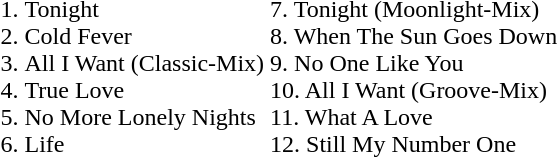<table>
<tr>
<td><br><ol><li>Tonight</li><li>Cold Fever</li><li>All I Want (Classic-Mix)</li><li>True Love</li><li>No More Lonely Nights</li><li>Life</li></ol></td>
<td><br>7. Tonight (Moonlight-Mix)<br>
8. When The Sun Goes Down<br>
9. No One Like You<br>
10. All I Want (Groove-Mix)<br>
11. What A Love<br>
12. Still My Number One<br></td>
<td></td>
</tr>
</table>
